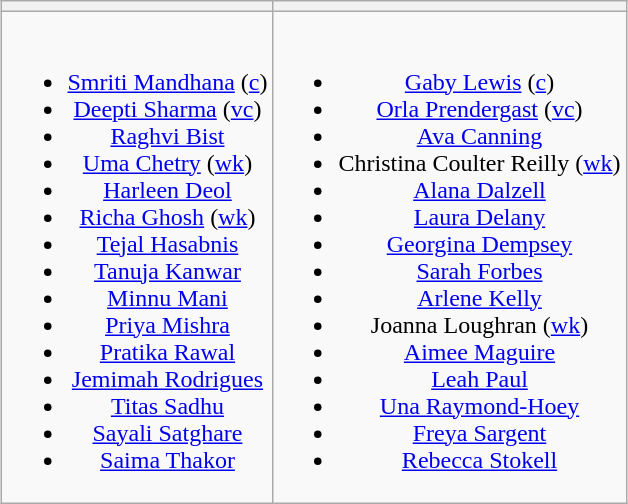<table class="wikitable" style="text-align:center;margin:auto">
<tr>
<th></th>
<th></th>
</tr>
<tr style="vertical-align:top">
<td><br><ul><li><a href='#'>Smriti Mandhana</a> (<a href='#'>c</a>)</li><li><a href='#'>Deepti Sharma</a> (<a href='#'>vc</a>)</li><li><a href='#'>Raghvi Bist</a></li><li><a href='#'>Uma Chetry</a> (<a href='#'>wk</a>)</li><li><a href='#'>Harleen Deol</a></li><li><a href='#'>Richa Ghosh</a> (<a href='#'>wk</a>)</li><li><a href='#'>Tejal Hasabnis</a></li><li><a href='#'>Tanuja Kanwar</a></li><li><a href='#'>Minnu Mani</a></li><li><a href='#'>Priya Mishra</a></li><li><a href='#'>Pratika Rawal</a></li><li><a href='#'>Jemimah Rodrigues</a></li><li><a href='#'>Titas Sadhu</a></li><li><a href='#'>Sayali Satghare</a></li><li><a href='#'>Saima Thakor</a></li></ul></td>
<td><br><ul><li><a href='#'>Gaby Lewis</a> (<a href='#'>c</a>)</li><li><a href='#'>Orla Prendergast</a> (<a href='#'>vc</a>)</li><li><a href='#'>Ava Canning</a></li><li>Christina Coulter Reilly (<a href='#'>wk</a>)</li><li><a href='#'>Alana Dalzell</a></li><li><a href='#'>Laura Delany</a></li><li><a href='#'>Georgina Dempsey</a></li><li><a href='#'>Sarah Forbes</a></li><li><a href='#'>Arlene Kelly</a></li><li>Joanna Loughran (<a href='#'>wk</a>)</li><li><a href='#'>Aimee Maguire</a></li><li><a href='#'>Leah Paul</a></li><li><a href='#'>Una Raymond-Hoey</a></li><li><a href='#'>Freya Sargent</a></li><li><a href='#'>Rebecca Stokell</a></li></ul></td>
</tr>
</table>
